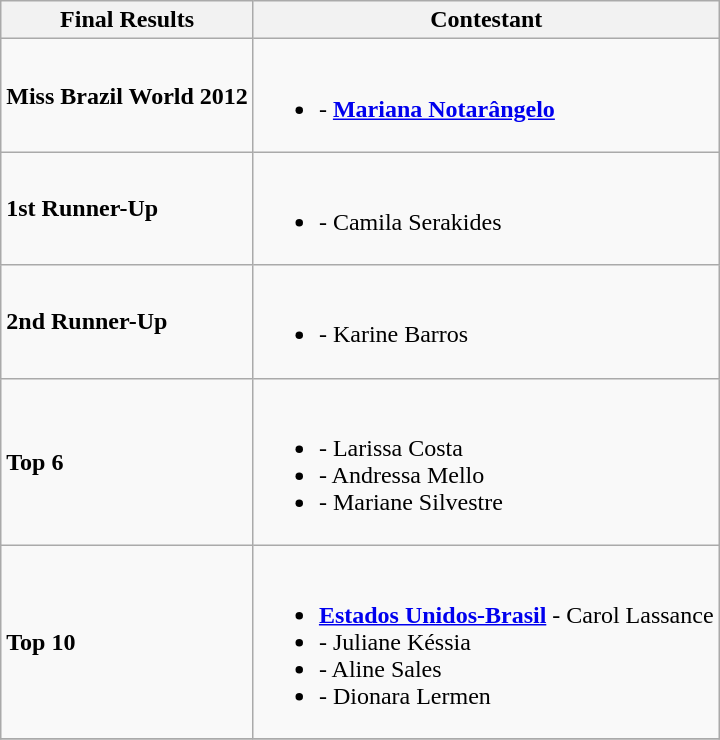<table class="wikitable">
<tr>
<th>Final Results</th>
<th>Contestant</th>
</tr>
<tr>
<td><strong>Miss Brazil World 2012</strong></td>
<td><br><ul><li><strong></strong> - <strong><a href='#'>Mariana Notarângelo</a></strong></li></ul></td>
</tr>
<tr>
<td><strong>1st Runner-Up</strong></td>
<td><br><ul><li><strong></strong> - Camila Serakides</li></ul></td>
</tr>
<tr>
<td><strong>2nd Runner-Up</strong></td>
<td><br><ul><li><strong></strong> - Karine Barros</li></ul></td>
</tr>
<tr>
<td><strong>Top 6</strong></td>
<td><br><ul><li><strong></strong> - Larissa Costa</li><li><strong></strong> - Andressa Mello</li><li><strong></strong> - Mariane Silvestre</li></ul></td>
</tr>
<tr>
<td><strong>Top 10</strong></td>
<td><br><ul><li><strong> <a href='#'>Estados Unidos-Brasil</a></strong> - Carol Lassance</li><li><strong></strong> - Juliane Késsia</li><li><strong></strong> - Aline Sales</li><li><strong></strong> - Dionara Lermen</li></ul></td>
</tr>
<tr>
</tr>
</table>
